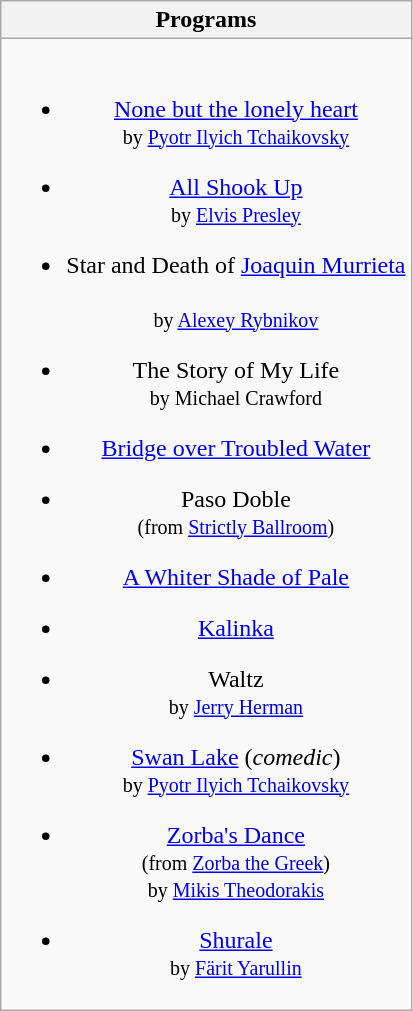<table class=wikitable style=text-align:center>
<tr>
<th>Programs </th>
</tr>
<tr>
<td><br><ul><li><a href='#'>None but the lonely heart</a> <br><small> by <a href='#'>Pyotr Ilyich Tchaikovsky</a> </small></li></ul><ul><li><a href='#'>All Shook Up</a> <br><small> by <a href='#'>Elvis Presley</a> </small></li></ul><ul><li>Star and Death of <a href='#'>Joaquin Murrieta</a> <br><small>  <br> by <a href='#'>Alexey Rybnikov</a> </small></li></ul><ul><li>The Story of My Life <br><small> by Michael Crawford </small></li></ul><ul><li><a href='#'>Bridge over Troubled Water</a></li></ul><ul><li>Paso Doble <br><small> (from <a href='#'>Strictly Ballroom</a>) </small></li></ul><ul><li><a href='#'>A Whiter Shade of Pale</a></li></ul><ul><li><a href='#'>Kalinka</a></li></ul><ul><li>Waltz <br><small> by <a href='#'>Jerry Herman</a> </small></li></ul><ul><li><a href='#'>Swan Lake</a> (<em>comedic</em>) <br><small> by <a href='#'>Pyotr Ilyich Tchaikovsky</a> </small></li></ul><ul><li><a href='#'>Zorba's Dance</a> <br><small> (from <a href='#'>Zorba the Greek</a>) <br> by <a href='#'>Mikis Theodorakis</a> </small></li></ul><ul><li><a href='#'>Shurale</a> <br><small> by <a href='#'>Färit Yarullin</a> </small></li></ul></td>
</tr>
</table>
